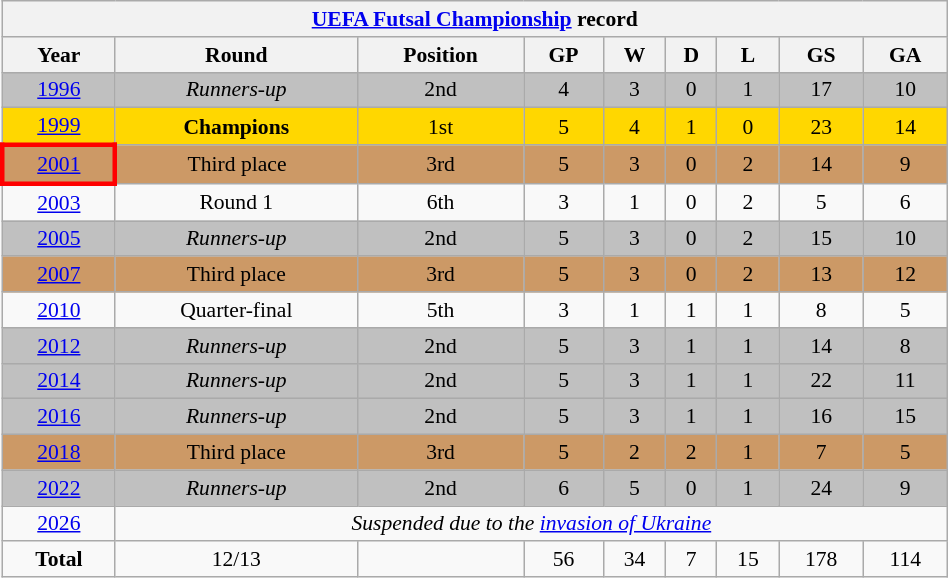<table class="wikitable" width=50% style="text-align: center;font-size:90%;">
<tr>
<th colspan=9><a href='#'>UEFA Futsal Championship</a> record</th>
</tr>
<tr>
<th>Year</th>
<th>Round</th>
<th>Position</th>
<th>GP</th>
<th>W</th>
<th>D</th>
<th>L</th>
<th>GS</th>
<th>GA</th>
</tr>
<tr bgcolor=silver>
<td> <a href='#'>1996</a></td>
<td><em>Runners-up</em></td>
<td>2nd</td>
<td>4</td>
<td>3</td>
<td>0</td>
<td>1</td>
<td>17</td>
<td>10</td>
</tr>
<tr bgcolor=gold>
<td> <a href='#'>1999</a></td>
<td><strong>Champions</strong></td>
<td>1st</td>
<td>5</td>
<td>4</td>
<td>1</td>
<td>0</td>
<td>23</td>
<td>14</td>
</tr>
<tr bgcolor="#cc9966">
<td style="border: 3px solid red"> <a href='#'>2001</a></td>
<td>Third place</td>
<td>3rd</td>
<td>5</td>
<td>3</td>
<td>0</td>
<td>2</td>
<td>14</td>
<td>9</td>
</tr>
<tr>
<td> <a href='#'>2003</a></td>
<td>Round 1</td>
<td>6th</td>
<td>3</td>
<td>1</td>
<td>0</td>
<td>2</td>
<td>5</td>
<td>6</td>
</tr>
<tr bgcolor=silver>
<td> <a href='#'>2005</a></td>
<td><em>Runners-up</em></td>
<td>2nd</td>
<td>5</td>
<td>3</td>
<td>0</td>
<td>2</td>
<td>15</td>
<td>10</td>
</tr>
<tr bgcolor="#cc9966">
<td> <a href='#'>2007</a></td>
<td>Third place</td>
<td>3rd</td>
<td>5</td>
<td>3</td>
<td>0</td>
<td>2</td>
<td>13</td>
<td>12</td>
</tr>
<tr>
<td> <a href='#'>2010</a></td>
<td>Quarter-final</td>
<td>5th</td>
<td>3</td>
<td>1</td>
<td>1</td>
<td>1</td>
<td>8</td>
<td>5</td>
</tr>
<tr bgcolor=silver>
<td> <a href='#'>2012</a></td>
<td><em>Runners-up</em></td>
<td>2nd</td>
<td>5</td>
<td>3</td>
<td>1</td>
<td>1</td>
<td>14</td>
<td>8</td>
</tr>
<tr bgcolor=silver>
<td> <a href='#'>2014</a></td>
<td><em>Runners-up</em></td>
<td>2nd</td>
<td>5</td>
<td>3</td>
<td>1</td>
<td>1</td>
<td>22</td>
<td>11</td>
</tr>
<tr bgcolor=silver>
<td> <a href='#'>2016</a></td>
<td><em>Runners-up</em></td>
<td>2nd</td>
<td>5</td>
<td>3</td>
<td>1</td>
<td>1</td>
<td>16</td>
<td>15</td>
</tr>
<tr bgcolor="#cc9966">
<td> <a href='#'>2018</a></td>
<td>Third place</td>
<td>3rd</td>
<td>5</td>
<td>2</td>
<td>2</td>
<td>1</td>
<td>7</td>
<td>5</td>
</tr>
<tr bgcolor=silver>
<td> <a href='#'>2022</a></td>
<td><em>Runners-up</em></td>
<td>2nd</td>
<td>6</td>
<td>5</td>
<td>0</td>
<td>1</td>
<td>24</td>
<td>9</td>
</tr>
<tr>
<td> <a href='#'>2026</a></td>
<td colspan="8"><em>Suspended due to the <a href='#'>invasion of Ukraine</a></em></td>
</tr>
<tr>
<td><strong>Total</strong></td>
<td>12/13</td>
<td></td>
<td>56</td>
<td>34</td>
<td>7</td>
<td>15</td>
<td>178</td>
<td>114</td>
</tr>
</table>
